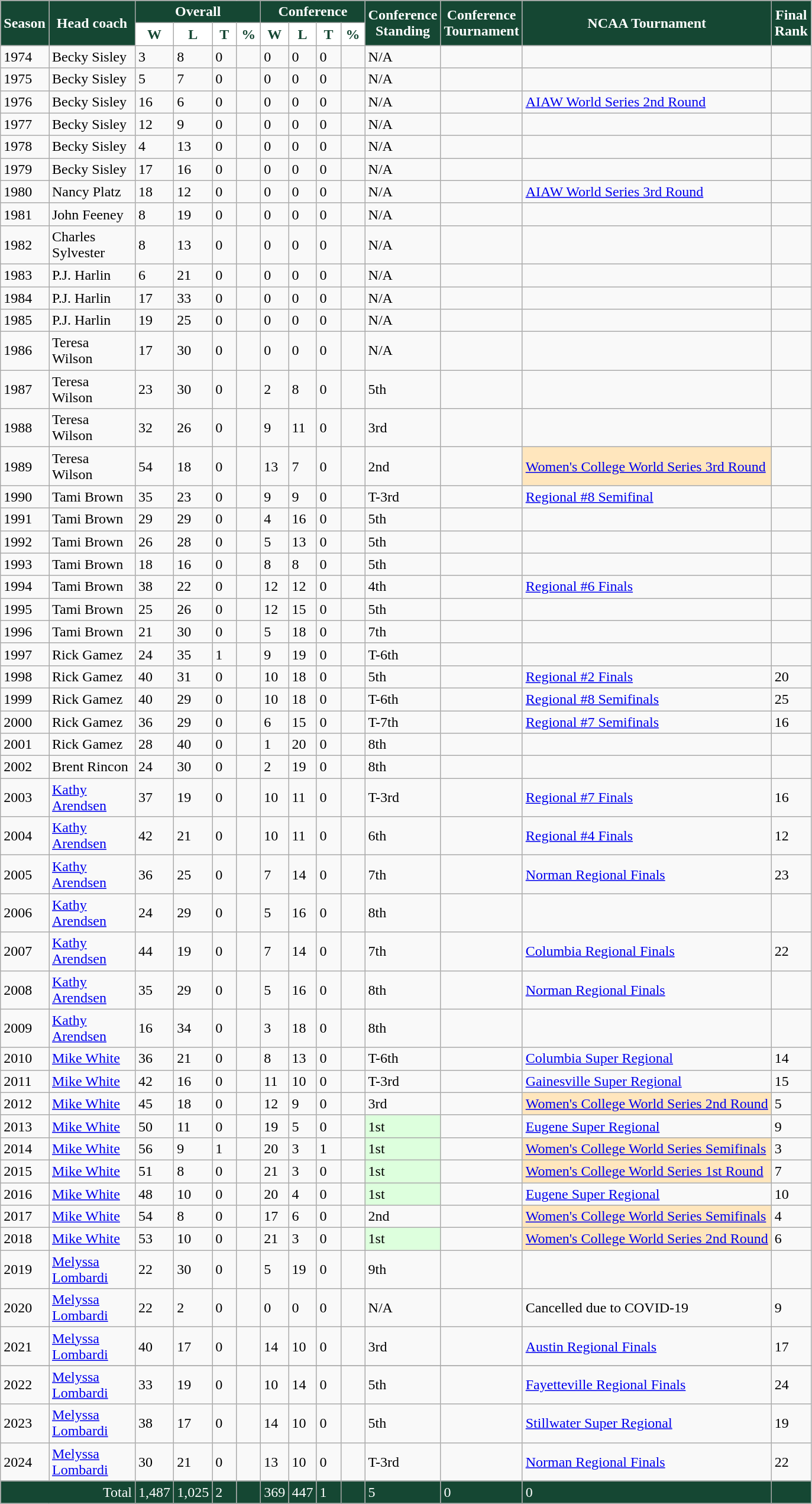<table class="wikitable">
<tr>
<td rowspan="2" style= "width:20px; background: #154733; color:white; text-align:center"><strong>Season</strong></td>
<td rowspan="2" style= "width:90px; background: #154733; color:white; text-align:center"><strong>Head coach</strong></td>
<td colspan="4" style= "background: #154733; color:white; text-align:center"><strong>Overall</strong></td>
<td colspan="4" style= "background: #154733; color:white; text-align:center"><strong>Conference</strong></td>
<td rowspan="2" style= "background: #154733; color:white; text-align:center"><strong>Conference<br>Standing</strong></td>
<td rowspan="2" style= "background: #154733; color:white; text-align:center"><strong>Conference<br>Tournament</strong></td>
<td rowspan="2" style= "background: #154733; color:white; text-align:center"><strong>NCAA Tournament</strong></td>
<td rowspan="2" style= "background: #154733; color:white; text-align:center"><strong>Final<br>Rank</strong></td>
</tr>
<tr>
<th style="width:20px; background: white; color:#154733; text-align:center">W</th>
<th style="width:20px; background: white; color:#154733; text-align:center">L</th>
<th style="width:20px; background: white; color:#154733; text-align:center">T</th>
<th style="width:20px; background: white; color:#154733; text-align:center">%</th>
<th style="width:20px; background: white; color:#154733; text-align:center">W</th>
<th style="width:20px; background: white; color:#154733; text-align:center">L</th>
<th style="width:20px; background: white; color:#154733; text-align:center">T</th>
<th style="width:20px; background: white; color:#154733; text-align:center">%</th>
</tr>
<tr>
<td text-align:center">1974</td>
<td text-align:center">Becky Sisley</td>
<td text-align:center">3</td>
<td text-align:center">8</td>
<td text-align:center">0</td>
<td text-align:center"></td>
<td text-align:center">0</td>
<td text-align:center">0</td>
<td text-align:center">0</td>
<td text-align:center"></td>
<td text-align:center">N/A</td>
<td text-align:center"></td>
<td text-align:center"></td>
<td></td>
</tr>
<tr>
<td>1975</td>
<td>Becky Sisley</td>
<td>5</td>
<td>7</td>
<td>0</td>
<td></td>
<td>0</td>
<td>0</td>
<td>0</td>
<td></td>
<td>N/A</td>
<td></td>
<td></td>
<td></td>
</tr>
<tr>
<td>1976</td>
<td>Becky Sisley</td>
<td>16</td>
<td>6</td>
<td>0</td>
<td></td>
<td>0</td>
<td>0</td>
<td>0</td>
<td></td>
<td>N/A</td>
<td></td>
<td><a href='#'>AIAW World Series 2nd Round</a></td>
<td></td>
</tr>
<tr>
<td>1977</td>
<td>Becky Sisley</td>
<td>12</td>
<td>9</td>
<td>0</td>
<td></td>
<td>0</td>
<td>0</td>
<td>0</td>
<td></td>
<td>N/A</td>
<td></td>
<td></td>
<td></td>
</tr>
<tr>
<td>1978</td>
<td>Becky Sisley</td>
<td>4</td>
<td>13</td>
<td>0</td>
<td></td>
<td>0</td>
<td>0</td>
<td>0</td>
<td></td>
<td>N/A</td>
<td></td>
<td></td>
<td></td>
</tr>
<tr>
<td>1979</td>
<td>Becky Sisley</td>
<td>17</td>
<td>16</td>
<td>0</td>
<td></td>
<td>0</td>
<td>0</td>
<td>0</td>
<td></td>
<td>N/A</td>
<td></td>
<td></td>
<td></td>
</tr>
<tr>
<td>1980</td>
<td>Nancy Platz</td>
<td>18</td>
<td>12</td>
<td>0</td>
<td></td>
<td>0</td>
<td>0</td>
<td>0</td>
<td></td>
<td>N/A</td>
<td></td>
<td><a href='#'>AIAW World Series 3rd Round</a></td>
<td></td>
</tr>
<tr>
<td>1981</td>
<td>John Feeney</td>
<td>8</td>
<td>19</td>
<td>0</td>
<td></td>
<td>0</td>
<td>0</td>
<td>0</td>
<td></td>
<td>N/A</td>
<td></td>
<td></td>
<td></td>
</tr>
<tr>
<td>1982</td>
<td>Charles Sylvester</td>
<td>8</td>
<td>13</td>
<td>0</td>
<td></td>
<td>0</td>
<td>0</td>
<td>0</td>
<td></td>
<td>N/A</td>
<td></td>
<td></td>
<td></td>
</tr>
<tr>
<td>1983</td>
<td>P.J. Harlin</td>
<td>6</td>
<td>21</td>
<td>0</td>
<td></td>
<td>0</td>
<td>0</td>
<td>0</td>
<td></td>
<td>N/A</td>
<td></td>
<td></td>
<td></td>
</tr>
<tr>
<td>1984</td>
<td>P.J. Harlin</td>
<td>17</td>
<td>33</td>
<td>0</td>
<td></td>
<td>0</td>
<td>0</td>
<td>0</td>
<td></td>
<td>N/A</td>
<td></td>
<td></td>
<td></td>
</tr>
<tr>
<td>1985</td>
<td>P.J. Harlin</td>
<td>19</td>
<td>25</td>
<td>0</td>
<td></td>
<td>0</td>
<td>0</td>
<td>0</td>
<td></td>
<td>N/A</td>
<td></td>
<td></td>
<td></td>
</tr>
<tr>
<td>1986</td>
<td>Teresa Wilson</td>
<td>17</td>
<td>30</td>
<td>0</td>
<td></td>
<td>0</td>
<td>0</td>
<td>0</td>
<td></td>
<td>N/A</td>
<td></td>
<td></td>
<td></td>
</tr>
<tr>
<td>1987</td>
<td>Teresa Wilson</td>
<td>23</td>
<td>30</td>
<td>0</td>
<td></td>
<td>2</td>
<td>8</td>
<td>0</td>
<td></td>
<td>5th</td>
<td></td>
<td></td>
<td></td>
</tr>
<tr>
<td>1988</td>
<td>Teresa Wilson</td>
<td>32</td>
<td>26</td>
<td>0</td>
<td></td>
<td>9</td>
<td>11</td>
<td>0</td>
<td></td>
<td>3rd</td>
<td></td>
<td></td>
<td></td>
</tr>
<tr>
<td>1989</td>
<td>Teresa Wilson</td>
<td>54</td>
<td>18</td>
<td>0</td>
<td></td>
<td>13</td>
<td>7</td>
<td>0</td>
<td></td>
<td>2nd</td>
<td></td>
<td bgcolor="#FFE6BD"><a href='#'>Women's College World Series 3rd Round</a></td>
<td></td>
</tr>
<tr>
<td>1990</td>
<td>Tami Brown</td>
<td>35</td>
<td>23</td>
<td>0</td>
<td></td>
<td>9</td>
<td>9</td>
<td>0</td>
<td></td>
<td>T-3rd</td>
<td></td>
<td><a href='#'>Regional #8 Semifinal</a></td>
<td></td>
</tr>
<tr>
<td>1991</td>
<td>Tami Brown</td>
<td>29</td>
<td>29</td>
<td>0</td>
<td></td>
<td>4</td>
<td>16</td>
<td>0</td>
<td></td>
<td>5th</td>
<td></td>
<td></td>
<td></td>
</tr>
<tr>
<td>1992</td>
<td>Tami Brown</td>
<td>26</td>
<td>28</td>
<td>0</td>
<td></td>
<td>5</td>
<td>13</td>
<td>0</td>
<td></td>
<td>5th</td>
<td></td>
<td></td>
<td></td>
</tr>
<tr>
<td>1993</td>
<td>Tami Brown</td>
<td>18</td>
<td>16</td>
<td>0</td>
<td></td>
<td>8</td>
<td>8</td>
<td>0</td>
<td></td>
<td>5th</td>
<td></td>
<td></td>
<td></td>
</tr>
<tr>
<td>1994</td>
<td>Tami Brown</td>
<td>38</td>
<td>22</td>
<td>0</td>
<td></td>
<td>12</td>
<td>12</td>
<td>0</td>
<td></td>
<td>4th</td>
<td></td>
<td><a href='#'>Regional #6 Finals</a></td>
<td></td>
</tr>
<tr>
<td>1995</td>
<td>Tami Brown</td>
<td>25</td>
<td>26</td>
<td>0</td>
<td></td>
<td>12</td>
<td>15</td>
<td>0</td>
<td></td>
<td>5th</td>
<td></td>
<td></td>
<td></td>
</tr>
<tr>
<td>1996</td>
<td>Tami Brown</td>
<td>21</td>
<td>30</td>
<td>0</td>
<td></td>
<td>5</td>
<td>18</td>
<td>0</td>
<td></td>
<td>7th</td>
<td></td>
<td></td>
<td></td>
</tr>
<tr>
<td>1997</td>
<td>Rick Gamez</td>
<td>24</td>
<td>35</td>
<td>1</td>
<td></td>
<td>9</td>
<td>19</td>
<td>0</td>
<td></td>
<td>T-6th</td>
<td></td>
<td></td>
<td></td>
</tr>
<tr>
<td>1998</td>
<td>Rick Gamez</td>
<td>40</td>
<td>31</td>
<td>0</td>
<td></td>
<td>10</td>
<td>18</td>
<td>0</td>
<td></td>
<td>5th</td>
<td></td>
<td><a href='#'>Regional #2 Finals</a></td>
<td>20</td>
</tr>
<tr>
<td>1999</td>
<td>Rick Gamez</td>
<td>40</td>
<td>29</td>
<td>0</td>
<td></td>
<td>10</td>
<td>18</td>
<td>0</td>
<td></td>
<td>T-6th</td>
<td></td>
<td><a href='#'>Regional #8 Semifinals</a></td>
<td>25</td>
</tr>
<tr>
<td>2000</td>
<td>Rick Gamez</td>
<td>36</td>
<td>29</td>
<td>0</td>
<td></td>
<td>6</td>
<td>15</td>
<td>0</td>
<td></td>
<td>T-7th</td>
<td></td>
<td><a href='#'>Regional #7 Semifinals</a></td>
<td>16</td>
</tr>
<tr>
<td>2001</td>
<td>Rick Gamez</td>
<td>28</td>
<td>40</td>
<td>0</td>
<td></td>
<td>1</td>
<td>20</td>
<td>0</td>
<td></td>
<td>8th</td>
<td></td>
<td></td>
<td></td>
</tr>
<tr>
<td>2002</td>
<td>Brent Rincon</td>
<td>24</td>
<td>30</td>
<td>0</td>
<td></td>
<td>2</td>
<td>19</td>
<td>0</td>
<td></td>
<td>8th</td>
<td></td>
<td></td>
<td></td>
</tr>
<tr>
<td>2003</td>
<td><a href='#'>Kathy Arendsen</a></td>
<td>37</td>
<td>19</td>
<td>0</td>
<td></td>
<td>10</td>
<td>11</td>
<td>0</td>
<td></td>
<td>T-3rd</td>
<td></td>
<td><a href='#'>Regional #7 Finals</a></td>
<td>16</td>
</tr>
<tr>
<td>2004</td>
<td><a href='#'>Kathy Arendsen</a></td>
<td>42</td>
<td>21</td>
<td>0</td>
<td></td>
<td>10</td>
<td>11</td>
<td>0</td>
<td></td>
<td>6th</td>
<td></td>
<td><a href='#'>Regional #4 Finals</a></td>
<td>12</td>
</tr>
<tr>
<td>2005</td>
<td><a href='#'>Kathy Arendsen</a></td>
<td>36</td>
<td>25</td>
<td>0</td>
<td></td>
<td>7</td>
<td>14</td>
<td>0</td>
<td></td>
<td>7th</td>
<td></td>
<td><a href='#'>Norman Regional Finals</a></td>
<td>23</td>
</tr>
<tr>
<td>2006</td>
<td><a href='#'>Kathy Arendsen</a></td>
<td>24</td>
<td>29</td>
<td>0</td>
<td></td>
<td>5</td>
<td>16</td>
<td>0</td>
<td></td>
<td>8th</td>
<td></td>
<td></td>
<td></td>
</tr>
<tr>
<td>2007</td>
<td><a href='#'>Kathy Arendsen</a></td>
<td>44</td>
<td>19</td>
<td>0</td>
<td></td>
<td>7</td>
<td>14</td>
<td>0</td>
<td></td>
<td>7th</td>
<td></td>
<td><a href='#'>Columbia Regional Finals</a></td>
<td>22</td>
</tr>
<tr>
<td>2008</td>
<td><a href='#'>Kathy Arendsen</a></td>
<td>35</td>
<td>29</td>
<td>0</td>
<td></td>
<td>5</td>
<td>16</td>
<td>0</td>
<td></td>
<td>8th</td>
<td></td>
<td><a href='#'>Norman Regional Finals</a></td>
<td></td>
</tr>
<tr>
<td>2009</td>
<td><a href='#'>Kathy Arendsen</a></td>
<td>16</td>
<td>34</td>
<td>0</td>
<td></td>
<td>3</td>
<td>18</td>
<td>0</td>
<td></td>
<td>8th</td>
<td></td>
<td></td>
<td></td>
</tr>
<tr>
<td>2010</td>
<td><a href='#'>Mike White</a></td>
<td>36</td>
<td>21</td>
<td>0</td>
<td></td>
<td>8</td>
<td>13</td>
<td>0</td>
<td></td>
<td>T-6th</td>
<td></td>
<td><a href='#'>Columbia Super Regional</a></td>
<td>14</td>
</tr>
<tr>
<td>2011</td>
<td><a href='#'>Mike White</a></td>
<td>42</td>
<td>16</td>
<td>0</td>
<td></td>
<td>11</td>
<td>10</td>
<td>0</td>
<td></td>
<td>T-3rd</td>
<td></td>
<td><a href='#'>Gainesville Super Regional</a></td>
<td>15</td>
</tr>
<tr>
<td>2012</td>
<td><a href='#'>Mike White</a></td>
<td>45</td>
<td>18</td>
<td>0</td>
<td></td>
<td>12</td>
<td>9</td>
<td>0</td>
<td></td>
<td>3rd</td>
<td></td>
<td bgcolor="#FFE6BD"><a href='#'>Women's College World Series 2nd Round</a></td>
<td>5</td>
</tr>
<tr>
<td>2013</td>
<td><a href='#'>Mike White</a></td>
<td>50</td>
<td>11</td>
<td>0</td>
<td></td>
<td>19</td>
<td>5</td>
<td>0</td>
<td></td>
<td bgcolor="#DDFFDD">1st</td>
<td></td>
<td><a href='#'>Eugene Super Regional</a></td>
<td>9</td>
</tr>
<tr>
<td>2014</td>
<td><a href='#'>Mike White</a></td>
<td>56</td>
<td>9</td>
<td>1</td>
<td></td>
<td>20</td>
<td>3</td>
<td>1</td>
<td></td>
<td bgcolor="#DDFFDD">1st</td>
<td></td>
<td bgcolor="#FFE6BD"><a href='#'>Women's College World Series Semifinals</a></td>
<td>3</td>
</tr>
<tr>
<td>2015</td>
<td><a href='#'>Mike White</a></td>
<td>51</td>
<td>8</td>
<td>0</td>
<td></td>
<td>21</td>
<td>3</td>
<td>0</td>
<td></td>
<td bgcolor="#DDFFDD">1st</td>
<td></td>
<td bgcolor="#FFE6BD"><a href='#'>Women's College World Series 1st Round</a></td>
<td>7</td>
</tr>
<tr>
<td>2016</td>
<td><a href='#'>Mike White</a></td>
<td>48</td>
<td>10</td>
<td>0</td>
<td></td>
<td>20</td>
<td>4</td>
<td>0</td>
<td></td>
<td bgcolor="#DDFFDD">1st</td>
<td></td>
<td><a href='#'>Eugene Super Regional</a></td>
<td>10</td>
</tr>
<tr>
<td>2017</td>
<td><a href='#'>Mike White</a></td>
<td>54</td>
<td>8</td>
<td>0</td>
<td></td>
<td>17</td>
<td>6</td>
<td>0</td>
<td></td>
<td>2nd</td>
<td></td>
<td bgcolor="#FFE6BD"><a href='#'>Women's College World Series Semifinals</a></td>
<td>4</td>
</tr>
<tr>
<td>2018</td>
<td><a href='#'>Mike White</a></td>
<td>53</td>
<td>10</td>
<td>0</td>
<td></td>
<td>21</td>
<td>3</td>
<td>0</td>
<td></td>
<td bgcolor="#DDFFDD">1st</td>
<td></td>
<td bgcolor="#FFE6BD"><a href='#'>Women's College World Series 2nd Round</a></td>
<td>6</td>
</tr>
<tr>
<td>2019</td>
<td><a href='#'>Melyssa Lombardi</a></td>
<td>22</td>
<td>30</td>
<td>0</td>
<td></td>
<td>5</td>
<td>19</td>
<td>0</td>
<td></td>
<td>9th</td>
<td></td>
<td></td>
<td></td>
</tr>
<tr>
<td>2020</td>
<td><a href='#'>Melyssa Lombardi</a></td>
<td>22</td>
<td>2</td>
<td>0</td>
<td></td>
<td>0</td>
<td>0</td>
<td>0</td>
<td></td>
<td>N/A</td>
<td></td>
<td>Cancelled due to COVID-19</td>
<td>9</td>
</tr>
<tr>
<td>2021</td>
<td><a href='#'>Melyssa Lombardi</a></td>
<td>40</td>
<td>17</td>
<td>0</td>
<td></td>
<td>14</td>
<td>10</td>
<td>0</td>
<td></td>
<td>3rd</td>
<td></td>
<td><a href='#'>Austin Regional Finals</a></td>
<td>17</td>
</tr>
<tr style= "background: #154733; color:white">
</tr>
<tr>
<td>2022</td>
<td><a href='#'>Melyssa Lombardi</a></td>
<td>33</td>
<td>19</td>
<td>0</td>
<td></td>
<td>10</td>
<td>14</td>
<td>0</td>
<td></td>
<td>5th</td>
<td></td>
<td><a href='#'>Fayetteville Regional Finals</a></td>
<td>24</td>
</tr>
<tr>
<td>2023</td>
<td><a href='#'>Melyssa Lombardi</a></td>
<td>38</td>
<td>17</td>
<td>0</td>
<td></td>
<td>14</td>
<td>10</td>
<td>0</td>
<td></td>
<td>5th</td>
<td></td>
<td><a href='#'>Stillwater Super Regional</a></td>
<td>19</td>
</tr>
<tr>
<td>2024</td>
<td><a href='#'>Melyssa Lombardi</a></td>
<td>30</td>
<td>21</td>
<td>0</td>
<td></td>
<td>13</td>
<td>10</td>
<td>0</td>
<td></td>
<td>T-3rd</td>
<td></td>
<td><a href='#'>Norman Regional Finals</a></td>
<td>22</td>
</tr>
<tr style= "background: #154733; color:white">
<td colspan="2" align="right">Total</td>
<td>1,487</td>
<td>1,025</td>
<td>2</td>
<td></td>
<td>369</td>
<td>447</td>
<td>1</td>
<td></td>
<td>5</td>
<td>0</td>
<td>0</td>
<td></td>
</tr>
</table>
